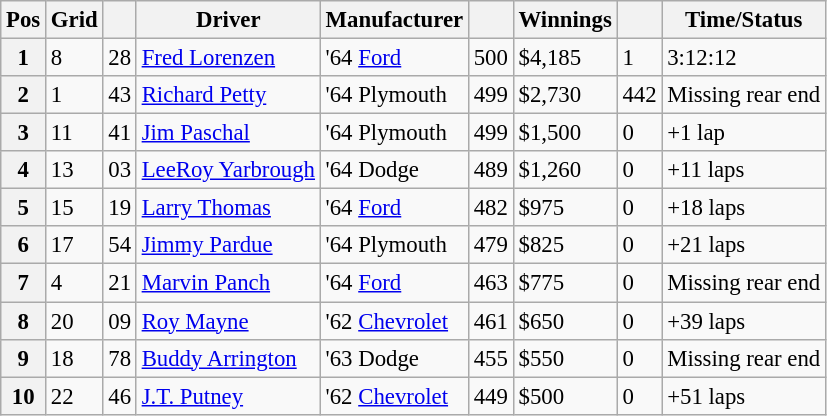<table class="wikitable" style="font-size:95%">
<tr>
<th>Pos</th>
<th>Grid</th>
<th></th>
<th>Driver</th>
<th>Manufacturer</th>
<th></th>
<th>Winnings</th>
<th></th>
<th>Time/Status</th>
</tr>
<tr>
<th>1</th>
<td>8</td>
<td>28</td>
<td><a href='#'>Fred Lorenzen</a></td>
<td>'64 <a href='#'>Ford</a></td>
<td>500</td>
<td>$4,185</td>
<td>1</td>
<td>3:12:12</td>
</tr>
<tr>
<th>2</th>
<td>1</td>
<td>43</td>
<td><a href='#'>Richard Petty</a></td>
<td>'64 Plymouth</td>
<td>499</td>
<td>$2,730</td>
<td>442</td>
<td>Missing rear end</td>
</tr>
<tr>
<th>3</th>
<td>11</td>
<td>41</td>
<td><a href='#'>Jim Paschal</a></td>
<td>'64 Plymouth</td>
<td>499</td>
<td>$1,500</td>
<td>0</td>
<td>+1 lap</td>
</tr>
<tr>
<th>4</th>
<td>13</td>
<td>03</td>
<td><a href='#'>LeeRoy Yarbrough</a></td>
<td>'64 Dodge</td>
<td>489</td>
<td>$1,260</td>
<td>0</td>
<td>+11 laps</td>
</tr>
<tr>
<th>5</th>
<td>15</td>
<td>19</td>
<td><a href='#'>Larry Thomas</a></td>
<td>'64 <a href='#'>Ford</a></td>
<td>482</td>
<td>$975</td>
<td>0</td>
<td>+18 laps</td>
</tr>
<tr>
<th>6</th>
<td>17</td>
<td>54</td>
<td><a href='#'>Jimmy Pardue</a></td>
<td>'64 Plymouth</td>
<td>479</td>
<td>$825</td>
<td>0</td>
<td>+21 laps</td>
</tr>
<tr>
<th>7</th>
<td>4</td>
<td>21</td>
<td><a href='#'>Marvin Panch</a></td>
<td>'64 <a href='#'>Ford</a></td>
<td>463</td>
<td>$775</td>
<td>0</td>
<td>Missing rear end</td>
</tr>
<tr>
<th>8</th>
<td>20</td>
<td>09</td>
<td><a href='#'>Roy Mayne</a></td>
<td>'62 <a href='#'>Chevrolet</a></td>
<td>461</td>
<td>$650</td>
<td>0</td>
<td>+39 laps</td>
</tr>
<tr>
<th>9</th>
<td>18</td>
<td>78</td>
<td><a href='#'>Buddy Arrington</a></td>
<td>'63 Dodge</td>
<td>455</td>
<td>$550</td>
<td>0</td>
<td>Missing rear end</td>
</tr>
<tr>
<th>10</th>
<td>22</td>
<td>46</td>
<td><a href='#'>J.T. Putney</a></td>
<td>'62 <a href='#'>Chevrolet</a></td>
<td>449</td>
<td>$500</td>
<td>0</td>
<td>+51 laps</td>
</tr>
</table>
